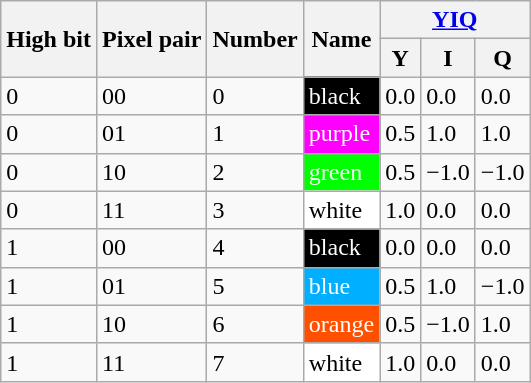<table class="wikitable sortable">
<tr>
<th rowspan="2">High bit</th>
<th rowspan="2">Pixel pair</th>
<th rowspan="2">Number</th>
<th rowspan="2">Name</th>
<th colspan="3"><a href='#'>YIQ</a></th>
</tr>
<tr>
<th>Y</th>
<th>I</th>
<th>Q</th>
</tr>
<tr>
<td>0</td>
<td>00</td>
<td>0</td>
<td style="color:white; background:#000000;">black</td>
<td>0.0</td>
<td>0.0</td>
<td>0.0</td>
</tr>
<tr>
<td>0</td>
<td>01</td>
<td>1</td>
<td style="color:white; background:#ff00ff;">purple</td>
<td>0.5</td>
<td>1.0</td>
<td>1.0</td>
</tr>
<tr>
<td>0</td>
<td>10</td>
<td>2</td>
<td style="color:white; background:#00ff00;">green</td>
<td>0.5</td>
<td>−1.0</td>
<td>−1.0</td>
</tr>
<tr>
<td>0</td>
<td>11</td>
<td>3</td>
<td style="color:black; background:#ffffff;">white</td>
<td>1.0</td>
<td>0.0</td>
<td>0.0</td>
</tr>
<tr>
<td>1</td>
<td>00</td>
<td>4</td>
<td style="color:white; background:#000000;">black</td>
<td>0.0</td>
<td>0.0</td>
<td>0.0</td>
</tr>
<tr>
<td>1</td>
<td>01</td>
<td>5</td>
<td style="color:white; background:#00afff;">blue</td>
<td>0.5</td>
<td>1.0</td>
<td>−1.0</td>
</tr>
<tr>
<td>1</td>
<td>10</td>
<td>6</td>
<td style="color:white; background:#ff5000;">orange</td>
<td>0.5</td>
<td>−1.0</td>
<td>1.0</td>
</tr>
<tr>
<td>1</td>
<td>11</td>
<td>7</td>
<td style="color:black; background:#ffffff;">white</td>
<td>1.0</td>
<td>0.0</td>
<td>0.0</td>
</tr>
</table>
